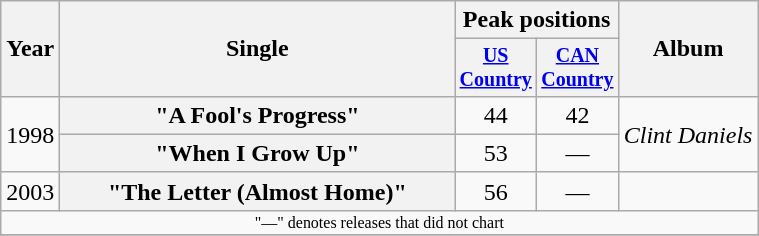<table class="wikitable plainrowheaders" style="text-align:center;">
<tr>
<th rowspan="2">Year</th>
<th rowspan="2" style="width:16em;">Single</th>
<th colspan="2">Peak positions</th>
<th rowspan="2">Album</th>
</tr>
<tr style="font-size:smaller;">
<th width="45"><a href='#'>US Country</a><br></th>
<th width="45"><a href='#'>CAN Country</a><br></th>
</tr>
<tr>
<td rowspan="2">1998</td>
<th scope="row">"A Fool's Progress"</th>
<td>44</td>
<td>42</td>
<td align="left" rowspan="2"><em>Clint Daniels</em> </td>
</tr>
<tr>
<th scope="row">"When I Grow Up"</th>
<td>53</td>
<td>—</td>
</tr>
<tr>
<td>2003</td>
<th scope="row">"The Letter (Almost Home)"</th>
<td>56</td>
<td>—</td>
<td></td>
</tr>
<tr>
<td colspan="5" style="font-size:8pt">"—" denotes releases that did not chart</td>
</tr>
<tr>
</tr>
</table>
